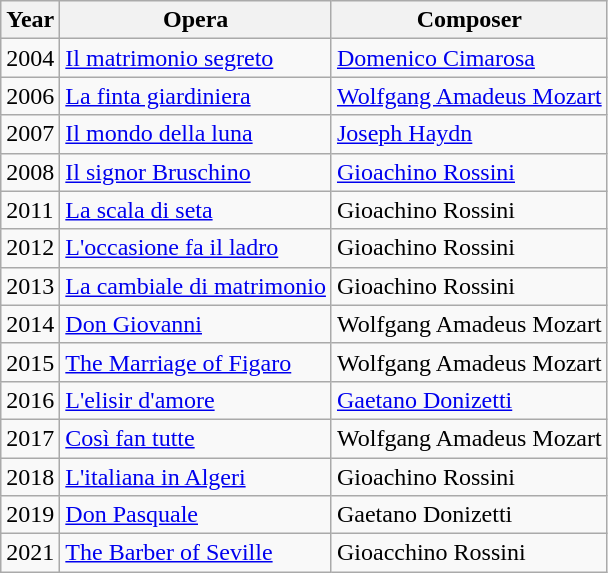<table class="wikitable">
<tr>
<th>Year</th>
<th>Opera</th>
<th>Composer</th>
</tr>
<tr>
<td>2004</td>
<td><a href='#'>Il matrimonio segreto</a></td>
<td><a href='#'>Domenico Cimarosa</a></td>
</tr>
<tr>
<td>2006</td>
<td><a href='#'>La finta giardiniera</a></td>
<td><a href='#'>Wolfgang Amadeus Mozart</a></td>
</tr>
<tr>
<td>2007</td>
<td><a href='#'>Il mondo della luna</a></td>
<td><a href='#'>Joseph Haydn</a></td>
</tr>
<tr>
<td>2008</td>
<td><a href='#'>Il signor Bruschino</a></td>
<td><a href='#'>Gioachino Rossini</a></td>
</tr>
<tr>
<td>2011</td>
<td><a href='#'>La scala di seta</a></td>
<td>Gioachino Rossini</td>
</tr>
<tr>
<td>2012</td>
<td><a href='#'>L'occasione fa il ladro</a></td>
<td>Gioachino Rossini</td>
</tr>
<tr>
<td>2013</td>
<td><a href='#'>La cambiale di matrimonio</a></td>
<td>Gioachino Rossini</td>
</tr>
<tr>
<td>2014</td>
<td><a href='#'>Don Giovanni</a></td>
<td>Wolfgang Amadeus Mozart</td>
</tr>
<tr>
<td>2015</td>
<td><a href='#'>The Marriage of Figaro</a></td>
<td>Wolfgang Amadeus Mozart</td>
</tr>
<tr>
<td>2016</td>
<td><a href='#'>L'elisir d'amore</a></td>
<td><a href='#'>Gaetano Donizetti</a></td>
</tr>
<tr>
<td>2017</td>
<td><a href='#'>Così fan tutte</a></td>
<td>Wolfgang Amadeus Mozart</td>
</tr>
<tr>
<td>2018</td>
<td><a href='#'>L'italiana in Algeri</a></td>
<td>Gioachino Rossini</td>
</tr>
<tr>
<td>2019</td>
<td><a href='#'>Don Pasquale</a></td>
<td>Gaetano Donizetti</td>
</tr>
<tr>
<td>2021</td>
<td><a href='#'>The Barber of Seville</a></td>
<td>Gioacchino Rossini</td>
</tr>
</table>
